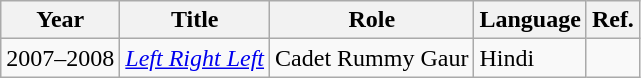<table class="wikitable">
<tr>
<th>Year</th>
<th>Title</th>
<th>Role</th>
<th>Language</th>
<th>Ref.</th>
</tr>
<tr>
<td>2007–2008</td>
<td><em><a href='#'>Left Right Left</a></em></td>
<td>Cadet Rummy Gaur</td>
<td>Hindi</td>
<td></td>
</tr>
</table>
